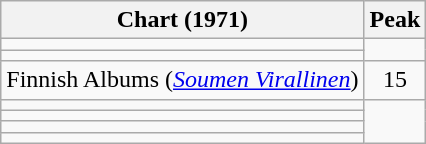<table class="wikitable sortable">
<tr>
<th scope="col">Chart (1971)</th>
<th scope="col">Peak</th>
</tr>
<tr>
<td></td>
</tr>
<tr>
<td></td>
</tr>
<tr>
<td>Finnish Albums (<a href='#'><em>Soumen Virallinen</em></a>)</td>
<td style="text-align:center;">15</td>
</tr>
<tr>
<td></td>
</tr>
<tr>
<td></td>
</tr>
<tr>
<td></td>
</tr>
<tr>
<td></td>
</tr>
</table>
